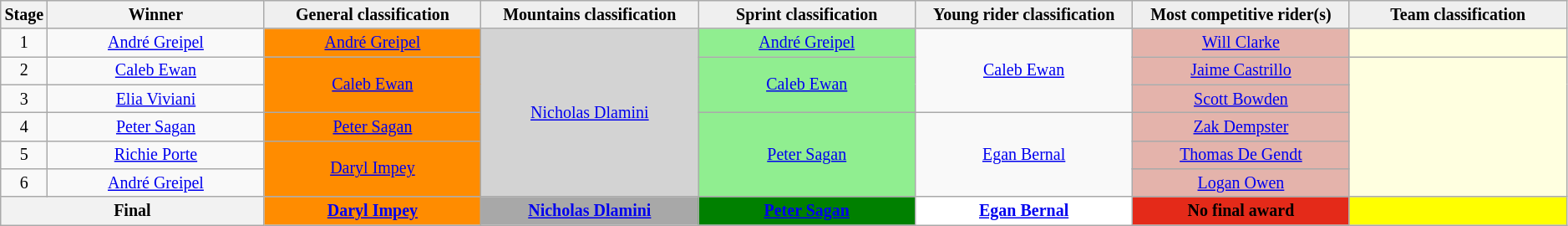<table class="wikitable" style="text-align: center; font-size:smaller;">
<tr style="background:#efefef;">
<th style="width:2%;">Stage</th>
<th style="width:14%;">Winner</th>
<th style="background:#efefef; width:14%;">General classification<br></th>
<th style="background:#efefef; width:14%;">Mountains classification<br></th>
<th style="background:#efefef; width:14%;">Sprint classification<br></th>
<th style="background:#efefef; width:14%;">Young rider classification<br></th>
<th style="background:#efefef; width:14%;">Most competitive rider(s)<br></th>
<th style="background:#efefef; width:14%;">Team classification</th>
</tr>
<tr>
<td>1</td>
<td><a href='#'>André Greipel</a></td>
<td style="background:#FF8C00;"><a href='#'>André Greipel</a></td>
<td style="background:#D3D3D3;" rowspan=6><a href='#'>Nicholas Dlamini</a></td>
<td style="background:lightgreen;"><a href='#'>André Greipel</a></td>
<td style="background:offwhite;" rowspan=3><a href='#'>Caleb Ewan</a></td>
<td style="background:#E4B3AB;"><a href='#'>Will Clarke</a></td>
<td style="background:lightyellow;"></td>
</tr>
<tr>
<td>2</td>
<td><a href='#'>Caleb Ewan</a></td>
<td style="background:#FF8C00;" rowspan=2><a href='#'>Caleb Ewan</a></td>
<td style="background:lightgreen;" rowspan=2><a href='#'>Caleb Ewan</a></td>
<td style="background:#E4B3AB;"><a href='#'>Jaime Castrillo</a></td>
<td style="background:lightyellow;" rowspan=5></td>
</tr>
<tr>
<td>3</td>
<td><a href='#'>Elia Viviani</a></td>
<td style="background:#E4B3AB;"><a href='#'>Scott Bowden</a></td>
</tr>
<tr>
<td>4</td>
<td><a href='#'>Peter Sagan</a></td>
<td style="background:#FF8C00;"><a href='#'>Peter Sagan</a></td>
<td style="background:lightgreen;" rowspan=3><a href='#'>Peter Sagan</a></td>
<td style="background:offwhite;" rowspan=3><a href='#'>Egan Bernal</a></td>
<td style="background:#E4B3AB;"><a href='#'>Zak Dempster</a></td>
</tr>
<tr>
<td>5</td>
<td><a href='#'>Richie Porte</a></td>
<td style="background:#FF8C00;" rowspan=2><a href='#'>Daryl Impey</a></td>
<td style="background:#E4B3AB;"><a href='#'>Thomas De Gendt</a></td>
</tr>
<tr>
<td>6</td>
<td><a href='#'>André Greipel</a></td>
<td style="background:#E4B3AB;"><a href='#'>Logan Owen</a></td>
</tr>
<tr>
<th scope=row colspan=2>Final</th>
<th style="background:#FF8C00;"><a href='#'>Daryl Impey</a></th>
<th style="background:#a8a8a8;"><a href='#'>Nicholas Dlamini</a></th>
<th style="background:green;"><a href='#'>Peter Sagan</a></th>
<th style="background:white;"><a href='#'>Egan Bernal</a></th>
<th style="background:#E42A19;">No final award</th>
<th style="background:yellow;"></th>
</tr>
</table>
